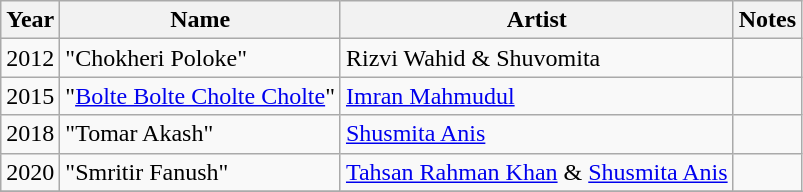<table class="wikitable">
<tr>
<th>Year</th>
<th>Name</th>
<th>Artist</th>
<th>Notes</th>
</tr>
<tr>
<td>2012</td>
<td>"Chokheri Poloke"</td>
<td>Rizvi Wahid & Shuvomita</td>
<td></td>
</tr>
<tr>
<td>2015</td>
<td>"<a href='#'>Bolte Bolte Cholte Cholte</a>"</td>
<td><a href='#'>Imran Mahmudul</a></td>
<td></td>
</tr>
<tr>
<td>2018</td>
<td>"Tomar Akash"</td>
<td><a href='#'>Shusmita Anis</a></td>
<td></td>
</tr>
<tr>
<td>2020</td>
<td>"Smritir Fanush"</td>
<td><a href='#'>Tahsan Rahman Khan</a> & <a href='#'>Shusmita Anis</a></td>
<td></td>
</tr>
<tr>
</tr>
</table>
